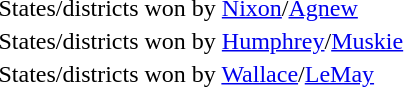<table class="wikitable-sortable">
<tr>
<td>States/districts won by <a href='#'>Nixon</a>/<a href='#'>Agnew</a></td>
</tr>
<tr>
<td>States/districts won by <a href='#'>Humphrey</a>/<a href='#'>Muskie</a></td>
</tr>
<tr>
<td>States/districts won by <a href='#'>Wallace</a>/<a href='#'>LeMay</a></td>
</tr>
</table>
